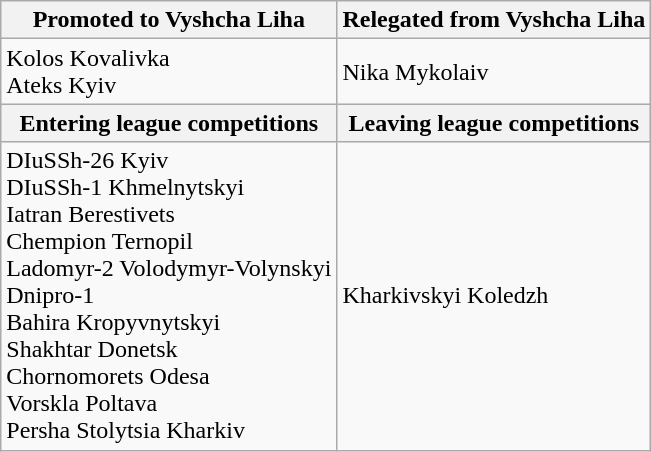<table class="wikitable">
<tr>
<th>Promoted to Vyshcha Liha</th>
<th>Relegated from Vyshcha Liha</th>
</tr>
<tr>
<td>Kolos Kovalivka<br>Ateks Kyiv</td>
<td>Nika Mykolaiv</td>
</tr>
<tr>
<th>Entering league competitions</th>
<th>Leaving league competitions</th>
</tr>
<tr>
<td>DIuSSh-26 Kyiv<br>DIuSSh-1 Khmelnytskyi<br>Iatran Berestivets<br>Chempion Ternopil<br>Ladomyr-2 Volodymyr-Volynskyi<br>Dnipro-1<br>Bahira Kropyvnytskyi<br>Shakhtar Donetsk<br>Chornomorets Odesa<br>Vorskla Poltava<br>Persha Stolytsia Kharkiv</td>
<td>Kharkivskyi Koledzh</td>
</tr>
</table>
